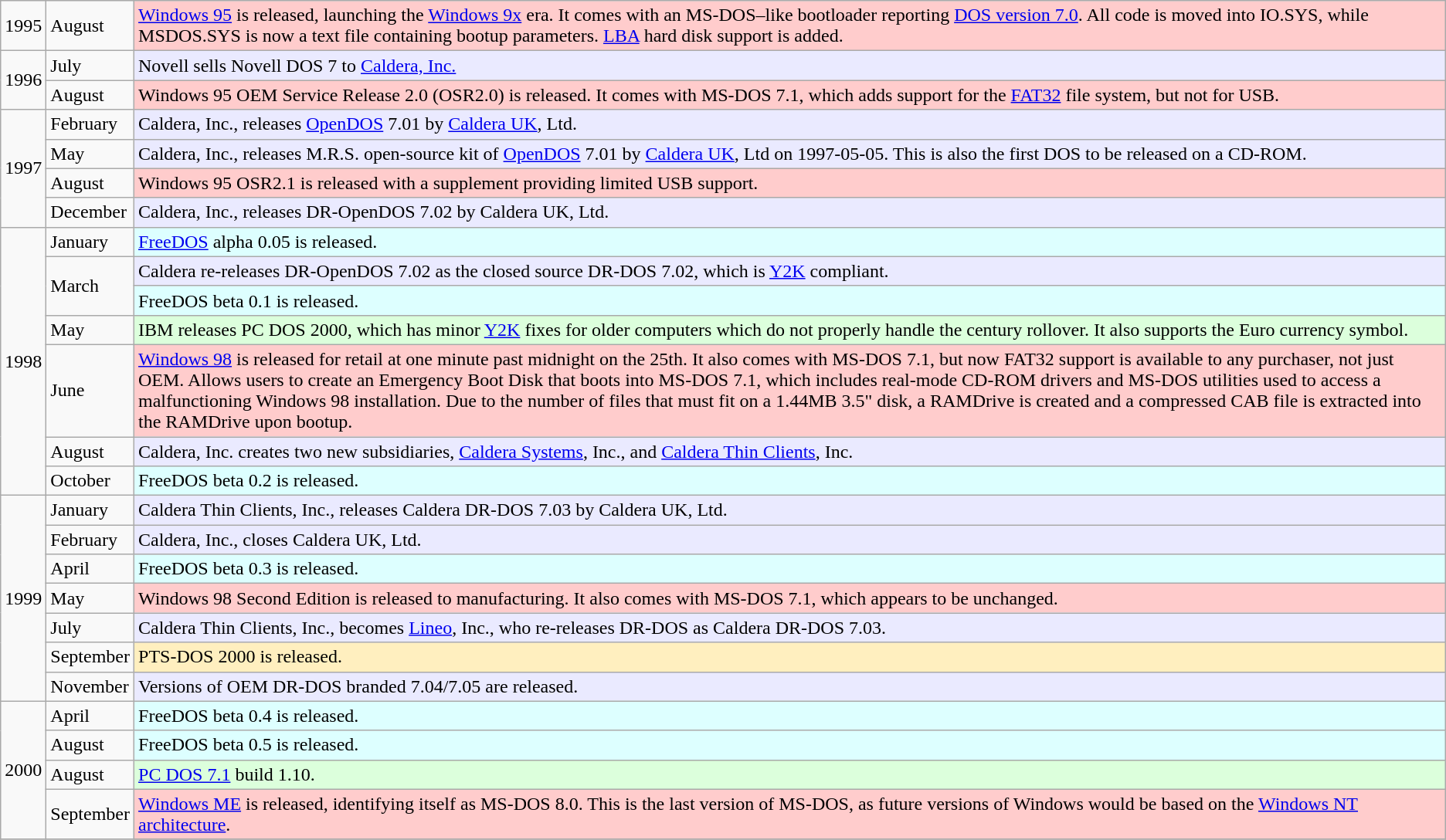<table class=wikitable>
<tr>
<td rowspan=1>1995</td>
<td>August</td>
<td style="background: #ffcccc;"><a href='#'>Windows 95</a> is released, launching the <a href='#'>Windows 9x</a> era.  It comes with an MS-DOS–like bootloader reporting <a href='#'>DOS version 7.0</a>. All code is moved into IO.SYS, while MSDOS.SYS is now a text file containing bootup parameters. <a href='#'>LBA</a> hard disk support is added.</td>
</tr>
<tr>
<td rowspan=2>1996</td>
<td>July</td>
<td style="background: #eaeaff;">Novell sells Novell DOS 7 to <a href='#'>Caldera, Inc.</a></td>
</tr>
<tr>
<td>August</td>
<td style="background: #ffcccc;">Windows 95 OEM Service Release 2.0 (OSR2.0) is released. It comes with MS-DOS 7.1, which adds support for the <a href='#'>FAT32</a> file system, but not for USB.</td>
</tr>
<tr>
<td rowspan=4>1997</td>
<td>February</td>
<td style="background: #eaeaff;">Caldera, Inc., releases <a href='#'>OpenDOS</a> 7.01 by <a href='#'>Caldera UK</a>, Ltd.</td>
</tr>
<tr>
<td>May</td>
<td style="background: #eaeaff;">Caldera, Inc., releases M.R.S. open-source kit of <a href='#'>OpenDOS</a> 7.01 by <a href='#'>Caldera UK</a>, Ltd on 1997-05-05. This is also the first DOS to be released on a CD-ROM.</td>
</tr>
<tr>
<td>August</td>
<td style="background: #ffcccc;">Windows 95 OSR2.1 is released with a supplement providing limited USB support.</td>
</tr>
<tr>
<td>December</td>
<td style="background: #eaeaff;">Caldera, Inc., releases DR-OpenDOS 7.02 by Caldera UK, Ltd.</td>
</tr>
<tr>
<td rowspan=7>1998</td>
<td>January</td>
<td style="background: #ddffff;"><a href='#'>FreeDOS</a> alpha 0.05 is released.</td>
</tr>
<tr>
<td rowspan=2>March</td>
<td style="background: #eaeaff;">Caldera re-releases DR-OpenDOS 7.02 as the closed source DR-DOS 7.02, which is <a href='#'>Y2K</a> compliant.</td>
</tr>
<tr>
<td style="background: #ddffff;">FreeDOS beta 0.1 is released.</td>
</tr>
<tr>
<td>May</td>
<td style="background: #dcffdc;">IBM releases PC DOS 2000, which has minor <a href='#'>Y2K</a> fixes for older computers which do not properly handle the century rollover.  It also supports the Euro currency symbol.</td>
</tr>
<tr>
<td>June</td>
<td style="background: #ffcccc;"><a href='#'>Windows 98</a> is released for retail at one minute past midnight on the 25th. It also comes with MS-DOS 7.1, but now FAT32 support is available to any purchaser, not just OEM. Allows users to create an Emergency Boot Disk that boots into MS-DOS 7.1, which includes real-mode CD-ROM drivers and MS-DOS utilities used to access a malfunctioning Windows 98 installation. Due to the number of files that must fit on a 1.44MB 3.5" disk, a RAMDrive is created and a compressed CAB file is extracted into the RAMDrive upon bootup.</td>
</tr>
<tr>
<td>August</td>
<td style="background: #eaeaff;">Caldera, Inc. creates two new subsidiaries, <a href='#'>Caldera Systems</a>, Inc., and <a href='#'>Caldera Thin Clients</a>, Inc.</td>
</tr>
<tr>
<td>October</td>
<td style="background: #ddffff;">FreeDOS beta 0.2 is released.</td>
</tr>
<tr>
<td rowspan=7>1999</td>
<td>January</td>
<td style="background: #eaeaff;">Caldera Thin Clients, Inc., releases Caldera DR-DOS 7.03 by Caldera UK, Ltd.</td>
</tr>
<tr>
<td>February</td>
<td style="background: #eaeaff;">Caldera, Inc., closes Caldera UK, Ltd.</td>
</tr>
<tr>
<td>April</td>
<td style="background: #ddffff;">FreeDOS beta 0.3 is released.</td>
</tr>
<tr>
<td>May</td>
<td style="background: #ffcccc;">Windows 98 Second Edition is released to manufacturing. It also comes with MS-DOS 7.1, which appears to be unchanged.</td>
</tr>
<tr>
<td>July</td>
<td style="background: #eaeaff;">Caldera Thin Clients, Inc., becomes <a href='#'>Lineo</a>, Inc., who re-releases DR-DOS as Caldera DR-DOS 7.03.</td>
</tr>
<tr>
<td>September</td>
<td style="background: #ffefbf;">PTS-DOS 2000 is released.</td>
</tr>
<tr>
<td>November</td>
<td style="background: #eaeaff;">Versions of OEM DR-DOS branded 7.04/7.05 are released.</td>
</tr>
<tr>
<td rowspan=4>2000</td>
<td>April</td>
<td style="background: #ddffff;">FreeDOS beta 0.4 is released.</td>
</tr>
<tr>
<td>August</td>
<td style="background: #ddffff;">FreeDOS beta 0.5 is released.</td>
</tr>
<tr>
<td>August</td>
<td style="background: #dcffdc;"><a href='#'>PC DOS 7.1</a> build 1.10.</td>
</tr>
<tr>
<td>September</td>
<td style="background: #ffcccc;"><a href='#'>Windows ME</a> is released, identifying itself as MS-DOS 8.0. This is the last version of MS-DOS, as future versions of Windows would be based on the <a href='#'>Windows NT architecture</a>.</td>
</tr>
<tr>
</tr>
</table>
